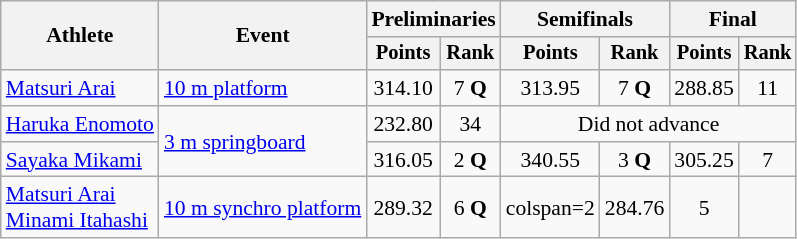<table class="wikitable" style="text-align:center; font-size:90%">
<tr>
<th rowspan=2>Athlete</th>
<th rowspan=2>Event</th>
<th colspan=2>Preliminaries</th>
<th colspan=2>Semifinals</th>
<th colspan=2>Final</th>
</tr>
<tr style="font-size:95%">
<th>Points</th>
<th>Rank</th>
<th>Points</th>
<th>Rank</th>
<th>Points</th>
<th>Rank</th>
</tr>
<tr>
<td align=left><a href='#'>Matsuri Arai</a></td>
<td align=left><a href='#'>10 m platform</a></td>
<td>314.10</td>
<td>7 <strong>Q</strong></td>
<td>313.95</td>
<td>7 <strong>Q</strong></td>
<td>288.85</td>
<td>11</td>
</tr>
<tr>
<td align=left><a href='#'>Haruka Enomoto</a></td>
<td align=left rowspan=2><a href='#'>3 m springboard</a></td>
<td>232.80</td>
<td>34</td>
<td colspan=4>Did not advance</td>
</tr>
<tr>
<td align=left><a href='#'>Sayaka Mikami</a></td>
<td>316.05</td>
<td>2 <strong>Q</strong></td>
<td>340.55</td>
<td>3 <strong>Q</strong></td>
<td>305.25</td>
<td>7</td>
</tr>
<tr>
<td align=left><a href='#'>Matsuri Arai</a><br> <a href='#'>Minami Itahashi</a></td>
<td align=left><a href='#'>10 m synchro platform</a></td>
<td>289.32</td>
<td>6 <strong>Q</strong></td>
<td>colspan=2 </td>
<td>284.76</td>
<td>5</td>
</tr>
</table>
